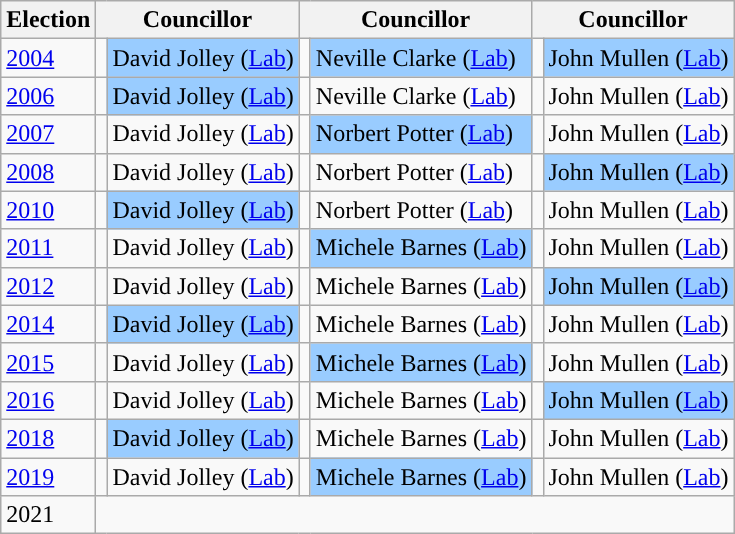<table class="wikitable">
<tr>
<th>Election</th>
<th colspan="2">Councillor</th>
<th colspan="2">Councillor</th>
<th colspan="2">Councillor</th>
</tr>
<tr>
<td><a href='#'>2004</a></td>
<td style="background-color: "></td>
<td bgcolor="#99CCFF">David Jolley (<a href='#'>Lab</a>)</td>
<td style="background-color: "></td>
<td bgcolor="#99CCFF">Neville Clarke (<a href='#'>Lab</a>)</td>
<td style="background-color: "></td>
<td bgcolor="#99CCFF">John Mullen (<a href='#'>Lab</a>)</td>
</tr>
<tr>
<td><a href='#'>2006</a></td>
<td style="background-color: "></td>
<td bgcolor="#99CCFF">David Jolley (<a href='#'>Lab</a>)</td>
<td style="background-color: "></td>
<td>Neville Clarke (<a href='#'>Lab</a>)</td>
<td style="background-color: "></td>
<td>John Mullen (<a href='#'>Lab</a>)</td>
</tr>
<tr>
<td><a href='#'>2007</a></td>
<td style="background-color: "></td>
<td>David Jolley (<a href='#'>Lab</a>)</td>
<td style="background-color: "></td>
<td bgcolor="#99CCFF">Norbert Potter (<a href='#'>Lab</a>)</td>
<td style="background-color: "></td>
<td>John Mullen (<a href='#'>Lab</a>)</td>
</tr>
<tr>
<td><a href='#'>2008</a></td>
<td style="background-color: "></td>
<td>David Jolley (<a href='#'>Lab</a>)</td>
<td style="background-color: "></td>
<td>Norbert Potter (<a href='#'>Lab</a>)</td>
<td style="background-color: "></td>
<td bgcolor="#99CCFF">John Mullen (<a href='#'>Lab</a>)</td>
</tr>
<tr>
<td><a href='#'>2010</a></td>
<td style="background-color: "></td>
<td bgcolor="#99CCFF">David Jolley (<a href='#'>Lab</a>)</td>
<td style="background-color: "></td>
<td>Norbert Potter (<a href='#'>Lab</a>)</td>
<td style="background-color: "></td>
<td>John Mullen (<a href='#'>Lab</a>)</td>
</tr>
<tr>
<td><a href='#'>2011</a></td>
<td style="background-color: "></td>
<td>David Jolley (<a href='#'>Lab</a>)</td>
<td style="background-color: "></td>
<td bgcolor="#99CCFF">Michele Barnes (<a href='#'>Lab</a>)</td>
<td style="background-color: "></td>
<td>John Mullen (<a href='#'>Lab</a>)</td>
</tr>
<tr>
<td><a href='#'>2012</a></td>
<td style="background-color: "></td>
<td>David Jolley (<a href='#'>Lab</a>)</td>
<td style="background-color: "></td>
<td>Michele Barnes (<a href='#'>Lab</a>)</td>
<td style="background-color: "></td>
<td bgcolor="#99CCFF">John Mullen (<a href='#'>Lab</a>)</td>
</tr>
<tr>
<td><a href='#'>2014</a></td>
<td style="background-color: "></td>
<td bgcolor="#99CCFF">David Jolley (<a href='#'>Lab</a>)</td>
<td style="background-color: "></td>
<td>Michele Barnes (<a href='#'>Lab</a>)</td>
<td style="background-color: "></td>
<td>John Mullen (<a href='#'>Lab</a>)</td>
</tr>
<tr>
<td><a href='#'>2015</a></td>
<td style="background-color: "></td>
<td>David Jolley (<a href='#'>Lab</a>)</td>
<td style="background-color: "></td>
<td bgcolor="#99CCFF">Michele Barnes (<a href='#'>Lab</a>)</td>
<td style="background-color: "></td>
<td>John Mullen (<a href='#'>Lab</a>)</td>
</tr>
<tr>
<td><a href='#'>2016</a></td>
<td style="background-color: "></td>
<td>David Jolley (<a href='#'>Lab</a>)</td>
<td style="background-color: "></td>
<td>Michele Barnes (<a href='#'>Lab</a>)</td>
<td style="background-color: "></td>
<td bgcolor="#99CCFF">John Mullen (<a href='#'>Lab</a>)</td>
</tr>
<tr>
<td><a href='#'>2018</a></td>
<td style="background-color: "></td>
<td bgcolor="#99CCFF">David Jolley (<a href='#'>Lab</a>)</td>
<td style="background-color: "></td>
<td>Michele Barnes (<a href='#'>Lab</a>)</td>
<td style="background-color: "></td>
<td>John Mullen (<a href='#'>Lab</a>)</td>
</tr>
<tr>
<td><a href='#'>2019</a></td>
<td style="background-color: "></td>
<td>David Jolley (<a href='#'>Lab</a>)</td>
<td style="background-color: "></td>
<td bgcolor="#99CCFF">Michele Barnes (<a href='#'>Lab</a>)</td>
<td style="background-color: "></td>
<td>John Mullen (<a href='#'>Lab</a>)</td>
</tr>
<tr>
<td>2021</td>
<td colspan=6></td>
</tr>
</table>
